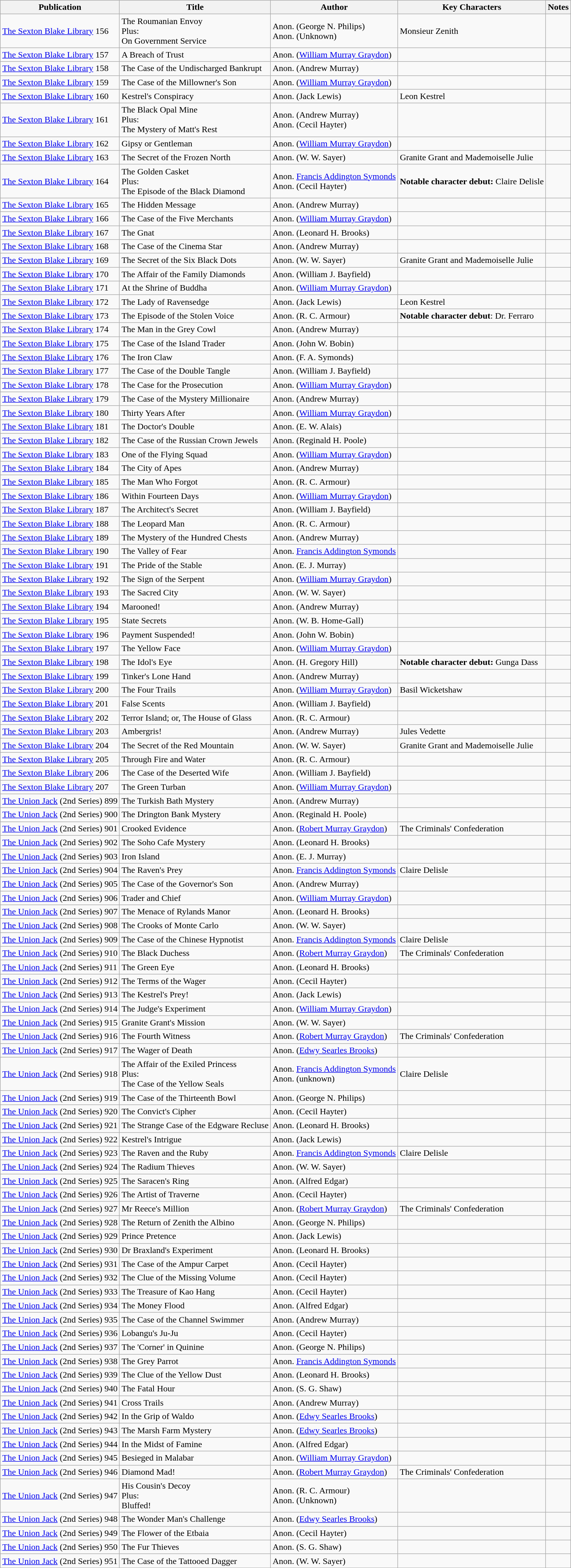<table class="wikitable">
<tr>
<th>Publication</th>
<th>Title</th>
<th>Author</th>
<th>Key Characters</th>
<th>Notes</th>
</tr>
<tr>
<td><a href='#'>The Sexton Blake Library</a> 156</td>
<td>The Roumanian Envoy <br> Plus: <br> On Government Service</td>
<td>Anon. (George N. Philips) <br>Anon. (Unknown)</td>
<td>Monsieur Zenith</td>
<td></td>
</tr>
<tr>
<td><a href='#'>The Sexton Blake Library</a> 157</td>
<td>A Breach of Trust</td>
<td>Anon. (<a href='#'>William Murray Graydon</a>)</td>
<td></td>
<td></td>
</tr>
<tr>
<td><a href='#'>The Sexton Blake Library</a> 158</td>
<td>The Case of the Undischarged Bankrupt</td>
<td>Anon. (Andrew Murray)</td>
<td></td>
<td></td>
</tr>
<tr>
<td><a href='#'>The Sexton Blake Library</a> 159</td>
<td>The Case of the Millowner's Son</td>
<td>Anon. (<a href='#'>William Murray Graydon</a>)</td>
<td></td>
<td></td>
</tr>
<tr>
<td><a href='#'>The Sexton Blake Library</a> 160</td>
<td>Kestrel's Conspiracy</td>
<td>Anon. (Jack Lewis)</td>
<td>Leon Kestrel</td>
<td></td>
</tr>
<tr>
<td><a href='#'>The Sexton Blake Library</a> 161</td>
<td>The Black Opal Mine <br> Plus: <br> The Mystery of Matt's Rest</td>
<td>Anon. (Andrew Murray) <br>Anon. (Cecil Hayter)</td>
<td></td>
<td></td>
</tr>
<tr>
<td><a href='#'>The Sexton Blake Library</a> 162</td>
<td>Gipsy or Gentleman</td>
<td>Anon. (<a href='#'>William Murray Graydon</a>)</td>
<td></td>
<td></td>
</tr>
<tr>
<td><a href='#'>The Sexton Blake Library</a> 163</td>
<td>The Secret of the Frozen North</td>
<td>Anon. (W. W. Sayer)</td>
<td>Granite Grant and Mademoiselle Julie</td>
<td></td>
</tr>
<tr>
<td><a href='#'>The Sexton Blake Library</a> 164</td>
<td>The Golden Casket <br> Plus: <br> The Episode of the Black Diamond</td>
<td>Anon.  <a href='#'>Francis Addington Symonds</a> <br>Anon. (Cecil Hayter)</td>
<td><strong>Notable character debut:</strong> Claire Delisle</td>
<td></td>
</tr>
<tr>
<td><a href='#'>The Sexton Blake Library</a> 165</td>
<td>The Hidden Message</td>
<td>Anon. (Andrew Murray)</td>
<td></td>
<td></td>
</tr>
<tr>
<td><a href='#'>The Sexton Blake Library</a> 166</td>
<td>The Case of the Five Merchants</td>
<td>Anon. (<a href='#'>William Murray Graydon</a>)</td>
<td></td>
<td></td>
</tr>
<tr>
<td><a href='#'>The Sexton Blake Library</a> 167</td>
<td>The Gnat</td>
<td>Anon. (Leonard H. Brooks)</td>
<td></td>
<td></td>
</tr>
<tr>
<td><a href='#'>The Sexton Blake Library</a> 168</td>
<td>The Case of the Cinema Star</td>
<td>Anon. (Andrew Murray)</td>
<td></td>
<td></td>
</tr>
<tr>
<td><a href='#'>The Sexton Blake Library</a> 169</td>
<td>The Secret of the Six Black Dots</td>
<td>Anon. (W. W. Sayer)</td>
<td>Granite Grant and Mademoiselle Julie</td>
<td></td>
</tr>
<tr>
<td><a href='#'>The Sexton Blake Library</a> 170</td>
<td>The Affair of the Family Diamonds</td>
<td>Anon. (William J. Bayfield)</td>
<td></td>
<td></td>
</tr>
<tr>
<td><a href='#'>The Sexton Blake Library</a> 171</td>
<td>At the Shrine of Buddha</td>
<td>Anon. (<a href='#'>William Murray Graydon</a>)</td>
<td></td>
<td></td>
</tr>
<tr>
<td><a href='#'>The Sexton Blake Library</a> 172</td>
<td>The Lady of Ravensedge</td>
<td>Anon. (Jack Lewis)</td>
<td>Leon Kestrel</td>
<td></td>
</tr>
<tr>
<td><a href='#'>The Sexton Blake Library</a> 173</td>
<td>The Episode of the Stolen Voice</td>
<td>Anon. (R. C. Armour)</td>
<td><strong>Notable character debut</strong>: Dr. Ferraro</td>
<td></td>
</tr>
<tr>
<td><a href='#'>The Sexton Blake Library</a> 174</td>
<td>The Man in the Grey Cowl</td>
<td>Anon. (Andrew Murray)</td>
<td></td>
<td></td>
</tr>
<tr>
<td><a href='#'>The Sexton Blake Library</a> 175</td>
<td>The Case of the Island Trader</td>
<td>Anon. (John W. Bobin)</td>
<td></td>
<td></td>
</tr>
<tr>
<td><a href='#'>The Sexton Blake Library</a> 176</td>
<td>The Iron Claw</td>
<td>Anon. (F. A. Symonds)</td>
<td></td>
<td></td>
</tr>
<tr>
<td><a href='#'>The Sexton Blake Library</a> 177</td>
<td>The Case of the Double Tangle</td>
<td>Anon. (William J. Bayfield)</td>
<td></td>
<td></td>
</tr>
<tr>
<td><a href='#'>The Sexton Blake Library</a> 178</td>
<td>The Case for the Prosecution</td>
<td>Anon. (<a href='#'>William Murray Graydon</a>)</td>
<td></td>
<td></td>
</tr>
<tr>
<td><a href='#'>The Sexton Blake Library</a> 179</td>
<td>The Case of the Mystery Millionaire</td>
<td>Anon. (Andrew Murray)</td>
<td></td>
<td></td>
</tr>
<tr>
<td><a href='#'>The Sexton Blake Library</a> 180</td>
<td>Thirty Years After</td>
<td>Anon. (<a href='#'>William Murray Graydon</a>)</td>
<td></td>
<td></td>
</tr>
<tr>
<td><a href='#'>The Sexton Blake Library</a> 181</td>
<td>The Doctor's Double</td>
<td>Anon. (E. W. Alais)</td>
<td></td>
<td></td>
</tr>
<tr>
<td><a href='#'>The Sexton Blake Library</a> 182</td>
<td>The Case of the Russian Crown Jewels</td>
<td>Anon. (Reginald H. Poole)</td>
<td></td>
<td></td>
</tr>
<tr>
<td><a href='#'>The Sexton Blake Library</a> 183</td>
<td>One of the Flying Squad</td>
<td>Anon. (<a href='#'>William Murray Graydon</a>)</td>
<td></td>
<td></td>
</tr>
<tr>
<td><a href='#'>The Sexton Blake Library</a> 184</td>
<td>The City of Apes</td>
<td>Anon. (Andrew Murray)</td>
<td></td>
<td></td>
</tr>
<tr>
<td><a href='#'>The Sexton Blake Library</a> 185</td>
<td>The Man Who Forgot</td>
<td>Anon. (R. C. Armour)</td>
<td></td>
<td></td>
</tr>
<tr>
<td><a href='#'>The Sexton Blake Library</a> 186</td>
<td>Within Fourteen Days</td>
<td>Anon. (<a href='#'>William Murray Graydon</a>)</td>
<td></td>
<td></td>
</tr>
<tr>
<td><a href='#'>The Sexton Blake Library</a> 187</td>
<td>The Architect's Secret</td>
<td>Anon. (William J. Bayfield)</td>
<td></td>
<td></td>
</tr>
<tr>
<td><a href='#'>The Sexton Blake Library</a> 188</td>
<td>The Leopard Man</td>
<td>Anon. (R. C. Armour)</td>
<td></td>
<td></td>
</tr>
<tr>
<td><a href='#'>The Sexton Blake Library</a> 189</td>
<td>The Mystery of the Hundred Chests</td>
<td>Anon. (Andrew Murray)</td>
<td></td>
<td></td>
</tr>
<tr>
<td><a href='#'>The Sexton Blake Library</a> 190</td>
<td>The Valley of Fear</td>
<td>Anon. <a href='#'>Francis Addington Symonds</a></td>
<td></td>
<td></td>
</tr>
<tr>
<td><a href='#'>The Sexton Blake Library</a> 191</td>
<td>The Pride of the Stable</td>
<td>Anon. (E. J. Murray)</td>
<td></td>
<td></td>
</tr>
<tr>
<td><a href='#'>The Sexton Blake Library</a> 192</td>
<td>The Sign of the Serpent</td>
<td>Anon. (<a href='#'>William Murray Graydon</a>)</td>
<td></td>
<td></td>
</tr>
<tr>
<td><a href='#'>The Sexton Blake Library</a> 193</td>
<td>The Sacred City</td>
<td>Anon. (W. W. Sayer)</td>
<td></td>
<td></td>
</tr>
<tr>
<td><a href='#'>The Sexton Blake Library</a> 194</td>
<td>Marooned!</td>
<td>Anon. (Andrew Murray)</td>
<td></td>
<td></td>
</tr>
<tr>
<td><a href='#'>The Sexton Blake Library</a> 195</td>
<td>State Secrets</td>
<td>Anon. (W. B. Home-Gall)</td>
<td></td>
<td></td>
</tr>
<tr>
<td><a href='#'>The Sexton Blake Library</a> 196</td>
<td>Payment Suspended!</td>
<td>Anon. (John W. Bobin)</td>
<td></td>
<td></td>
</tr>
<tr>
<td><a href='#'>The Sexton Blake Library</a> 197</td>
<td>The Yellow Face</td>
<td>Anon. (<a href='#'>William Murray Graydon</a>)</td>
<td></td>
<td></td>
</tr>
<tr>
<td><a href='#'>The Sexton Blake Library</a> 198</td>
<td>The Idol's Eye</td>
<td>Anon. (H. Gregory Hill)</td>
<td><strong>Notable character debut:</strong> Gunga Dass</td>
<td></td>
</tr>
<tr>
<td><a href='#'>The Sexton Blake Library</a> 199</td>
<td>Tinker's Lone Hand</td>
<td>Anon. (Andrew Murray)</td>
<td></td>
<td></td>
</tr>
<tr>
<td><a href='#'>The Sexton Blake Library</a> 200</td>
<td>The Four Trails</td>
<td>Anon. (<a href='#'>William Murray Graydon</a>)</td>
<td>Basil Wicketshaw</td>
<td></td>
</tr>
<tr>
<td><a href='#'>The Sexton Blake Library</a> 201</td>
<td>False Scents</td>
<td>Anon. (William J. Bayfield)</td>
<td></td>
<td></td>
</tr>
<tr>
<td><a href='#'>The Sexton Blake Library</a> 202</td>
<td>Terror Island; or, The House of Glass</td>
<td>Anon. (R. C. Armour)</td>
<td></td>
<td></td>
</tr>
<tr>
<td><a href='#'>The Sexton Blake Library</a> 203</td>
<td>Ambergris!</td>
<td>Anon. (Andrew Murray)</td>
<td>Jules Vedette</td>
<td></td>
</tr>
<tr>
<td><a href='#'>The Sexton Blake Library</a> 204</td>
<td>The Secret of the Red Mountain</td>
<td>Anon. (W. W. Sayer)</td>
<td>Granite Grant and Mademoiselle Julie</td>
<td></td>
</tr>
<tr>
<td><a href='#'>The Sexton Blake Library</a> 205</td>
<td>Through Fire and Water</td>
<td>Anon. (R. C. Armour)</td>
<td></td>
<td></td>
</tr>
<tr>
<td><a href='#'>The Sexton Blake Library</a> 206</td>
<td>The Case of the Deserted Wife</td>
<td>Anon. (William J. Bayfield)</td>
<td></td>
<td></td>
</tr>
<tr>
<td><a href='#'>The Sexton Blake Library</a> 207</td>
<td>The Green Turban</td>
<td>Anon. (<a href='#'>William Murray Graydon</a>)</td>
<td></td>
<td></td>
</tr>
<tr>
<td><a href='#'>The Union Jack</a> (2nd Series) 899</td>
<td>The Turkish Bath Mystery</td>
<td>Anon. (Andrew Murray)</td>
<td></td>
<td></td>
</tr>
<tr>
<td><a href='#'>The Union Jack</a> (2nd Series) 900</td>
<td>The Drington Bank Mystery</td>
<td>Anon. (Reginald H. Poole)</td>
<td></td>
<td></td>
</tr>
<tr>
<td><a href='#'>The Union Jack</a> (2nd Series) 901</td>
<td>Crooked Evidence</td>
<td>Anon. (<a href='#'>Robert Murray Graydon</a>)</td>
<td>The Criminals' Confederation</td>
<td></td>
</tr>
<tr>
<td><a href='#'>The Union Jack</a> (2nd Series) 902</td>
<td>The Soho Cafe Mystery</td>
<td>Anon. (Leonard H. Brooks)</td>
<td></td>
<td></td>
</tr>
<tr>
<td><a href='#'>The Union Jack</a> (2nd Series) 903</td>
<td>Iron Island</td>
<td>Anon. (E. J. Murray)</td>
<td></td>
<td></td>
</tr>
<tr>
<td><a href='#'>The Union Jack</a> (2nd Series) 904</td>
<td>The Raven's Prey</td>
<td>Anon. <a href='#'>Francis Addington Symonds</a></td>
<td>Claire Delisle</td>
<td></td>
</tr>
<tr>
<td><a href='#'>The Union Jack</a> (2nd Series) 905</td>
<td>The Case of the Governor's Son</td>
<td>Anon. (Andrew Murray)</td>
<td></td>
<td></td>
</tr>
<tr>
<td><a href='#'>The Union Jack</a> (2nd Series) 906</td>
<td>Trader and Chief</td>
<td>Anon. (<a href='#'>William Murray Graydon</a>)</td>
<td></td>
<td></td>
</tr>
<tr>
<td><a href='#'>The Union Jack</a> (2nd Series) 907</td>
<td>The Menace of Rylands Manor</td>
<td>Anon. (Leonard H. Brooks)</td>
<td></td>
<td></td>
</tr>
<tr>
<td><a href='#'>The Union Jack</a> (2nd Series) 908</td>
<td>The Crooks of Monte Carlo</td>
<td>Anon. (W. W. Sayer)</td>
<td></td>
<td></td>
</tr>
<tr>
<td><a href='#'>The Union Jack</a> (2nd Series) 909</td>
<td>The Case of the Chinese Hypnotist</td>
<td>Anon. <a href='#'>Francis Addington Symonds</a></td>
<td>Claire Delisle</td>
<td></td>
</tr>
<tr>
<td><a href='#'>The Union Jack</a> (2nd Series) 910</td>
<td>The Black Duchess</td>
<td>Anon. (<a href='#'>Robert Murray Graydon</a>)</td>
<td>The Criminals' Confederation</td>
<td></td>
</tr>
<tr>
<td><a href='#'>The Union Jack</a> (2nd Series) 911</td>
<td>The Green Eye</td>
<td>Anon. (Leonard H. Brooks)</td>
<td></td>
<td></td>
</tr>
<tr>
<td><a href='#'>The Union Jack</a> (2nd Series) 912</td>
<td>The Terms of the Wager</td>
<td>Anon. (Cecil Hayter)</td>
<td></td>
<td></td>
</tr>
<tr>
<td><a href='#'>The Union Jack</a> (2nd Series) 913</td>
<td>The Kestrel's Prey!</td>
<td>Anon. (Jack Lewis)</td>
<td></td>
<td></td>
</tr>
<tr>
<td><a href='#'>The Union Jack</a> (2nd Series) 914</td>
<td>The Judge's Experiment</td>
<td>Anon. (<a href='#'>William Murray Graydon</a>)</td>
<td></td>
<td></td>
</tr>
<tr>
<td><a href='#'>The Union Jack</a> (2nd Series) 915</td>
<td>Granite Grant's Mission</td>
<td>Anon. (W. W. Sayer)</td>
<td></td>
<td></td>
</tr>
<tr>
<td><a href='#'>The Union Jack</a> (2nd Series) 916</td>
<td>The Fourth Witness</td>
<td>Anon. (<a href='#'>Robert Murray Graydon</a>)</td>
<td>The Criminals' Confederation</td>
<td></td>
</tr>
<tr>
<td><a href='#'>The Union Jack</a> (2nd Series) 917</td>
<td>The Wager of Death</td>
<td>Anon. (<a href='#'>Edwy Searles Brooks</a>)</td>
<td></td>
<td></td>
</tr>
<tr>
<td><a href='#'>The Union Jack</a> (2nd Series) 918</td>
<td>The Affair of the Exiled Princess <br>Plus: <br> The Case of the Yellow Seals</td>
<td>Anon.  <a href='#'>Francis Addington Symonds</a> <br> Anon. (unknown)</td>
<td>Claire Delisle</td>
<td></td>
</tr>
<tr>
<td><a href='#'>The Union Jack</a> (2nd Series) 919</td>
<td>The Case of the Thirteenth Bowl</td>
<td>Anon. (George N. Philips)</td>
<td></td>
<td></td>
</tr>
<tr>
<td><a href='#'>The Union Jack</a> (2nd Series) 920</td>
<td>The Convict's Cipher</td>
<td>Anon. (Cecil Hayter)</td>
<td></td>
<td></td>
</tr>
<tr>
<td><a href='#'>The Union Jack</a> (2nd Series) 921</td>
<td>The Strange Case of the Edgware Recluse</td>
<td>Anon. (Leonard H. Brooks)</td>
<td></td>
<td></td>
</tr>
<tr>
<td><a href='#'>The Union Jack</a> (2nd Series) 922</td>
<td>Kestrel's Intrigue</td>
<td>Anon. (Jack Lewis)</td>
<td></td>
<td></td>
</tr>
<tr>
<td><a href='#'>The Union Jack</a> (2nd Series) 923</td>
<td>The Raven and the Ruby</td>
<td>Anon. <a href='#'>Francis Addington Symonds</a></td>
<td>Claire Delisle</td>
<td></td>
</tr>
<tr>
<td><a href='#'>The Union Jack</a> (2nd Series) 924</td>
<td>The Radium Thieves</td>
<td>Anon. (W. W. Sayer)</td>
<td></td>
<td></td>
</tr>
<tr>
<td><a href='#'>The Union Jack</a> (2nd Series) 925</td>
<td>The Saracen's Ring</td>
<td>Anon. (Alfred Edgar)</td>
<td></td>
<td></td>
</tr>
<tr>
<td><a href='#'>The Union Jack</a> (2nd Series) 926</td>
<td>The Artist of Traverne</td>
<td>Anon. (Cecil Hayter)</td>
<td></td>
<td></td>
</tr>
<tr>
<td><a href='#'>The Union Jack</a> (2nd Series) 927</td>
<td>Mr Reece's Million</td>
<td>Anon. (<a href='#'>Robert Murray Graydon</a>)</td>
<td>The Criminals' Confederation</td>
<td></td>
</tr>
<tr>
<td><a href='#'>The Union Jack</a> (2nd Series) 928</td>
<td>The Return of Zenith the Albino</td>
<td>Anon. (George N. Philips)</td>
<td></td>
<td></td>
</tr>
<tr>
<td><a href='#'>The Union Jack</a> (2nd Series) 929</td>
<td>Prince Pretence</td>
<td>Anon. (Jack Lewis)</td>
<td></td>
<td></td>
</tr>
<tr>
<td><a href='#'>The Union Jack</a> (2nd Series) 930</td>
<td>Dr Braxland's Experiment</td>
<td>Anon. (Leonard H. Brooks)</td>
<td></td>
<td></td>
</tr>
<tr>
<td><a href='#'>The Union Jack</a> (2nd Series) 931</td>
<td>The Case of the Ampur Carpet</td>
<td>Anon. (Cecil Hayter)</td>
<td></td>
<td></td>
</tr>
<tr>
<td><a href='#'>The Union Jack</a> (2nd Series) 932</td>
<td>The Clue of the Missing Volume</td>
<td>Anon. (Cecil Hayter)</td>
<td></td>
<td></td>
</tr>
<tr>
<td><a href='#'>The Union Jack</a> (2nd Series) 933</td>
<td>The Treasure of Kao Hang</td>
<td>Anon. (Cecil Hayter)</td>
<td></td>
<td></td>
</tr>
<tr>
<td><a href='#'>The Union Jack</a> (2nd Series) 934</td>
<td>The Money Flood</td>
<td>Anon. (Alfred Edgar)</td>
<td></td>
<td></td>
</tr>
<tr>
<td><a href='#'>The Union Jack</a> (2nd Series) 935</td>
<td>The Case of the Channel Swimmer</td>
<td>Anon. (Andrew Murray)</td>
<td></td>
<td></td>
</tr>
<tr>
<td><a href='#'>The Union Jack</a> (2nd Series) 936</td>
<td>Lobangu's Ju-Ju</td>
<td>Anon. (Cecil Hayter)</td>
<td></td>
<td></td>
</tr>
<tr>
<td><a href='#'>The Union Jack</a> (2nd Series) 937</td>
<td>The 'Corner' in Quinine</td>
<td>Anon. (George N. Philips)</td>
<td></td>
<td></td>
</tr>
<tr>
<td><a href='#'>The Union Jack</a> (2nd Series) 938</td>
<td>The Grey Parrot</td>
<td>Anon. <a href='#'>Francis Addington Symonds</a></td>
<td></td>
<td></td>
</tr>
<tr>
<td><a href='#'>The Union Jack</a> (2nd Series) 939</td>
<td>The Clue of the Yellow Dust</td>
<td>Anon. (Leonard H. Brooks)</td>
<td></td>
<td></td>
</tr>
<tr>
<td><a href='#'>The Union Jack</a> (2nd Series) 940</td>
<td>The Fatal Hour</td>
<td>Anon. (S. G. Shaw)</td>
<td></td>
<td></td>
</tr>
<tr>
<td><a href='#'>The Union Jack</a> (2nd Series) 941</td>
<td>Cross Trails</td>
<td>Anon. (Andrew Murray)</td>
<td></td>
<td></td>
</tr>
<tr>
<td><a href='#'>The Union Jack</a> (2nd Series) 942</td>
<td>In the Grip of Waldo</td>
<td>Anon. (<a href='#'>Edwy Searles Brooks</a>)</td>
<td></td>
<td></td>
</tr>
<tr>
<td><a href='#'>The Union Jack</a> (2nd Series) 943</td>
<td>The Marsh Farm Mystery</td>
<td>Anon. (<a href='#'>Edwy Searles Brooks</a>)</td>
<td></td>
<td></td>
</tr>
<tr>
<td><a href='#'>The Union Jack</a> (2nd Series) 944</td>
<td>In the Midst of Famine</td>
<td>Anon. (Alfred Edgar)</td>
<td></td>
<td></td>
</tr>
<tr>
<td><a href='#'>The Union Jack</a> (2nd Series) 945</td>
<td>Besieged in Malabar</td>
<td>Anon. (<a href='#'>William Murray Graydon</a>)</td>
<td></td>
<td></td>
</tr>
<tr>
<td><a href='#'>The Union Jack</a> (2nd Series) 946</td>
<td>Diamond Mad!</td>
<td>Anon. (<a href='#'>Robert Murray Graydon</a>)</td>
<td>The Criminals' Confederation</td>
<td></td>
</tr>
<tr>
<td><a href='#'>The Union Jack</a> (2nd Series) 947</td>
<td>His Cousin's Decoy <br> Plus: <br> Bluffed!</td>
<td>Anon. (R. C. Armour) <br>Anon. (Unknown)</td>
<td></td>
<td></td>
</tr>
<tr>
<td><a href='#'>The Union Jack</a> (2nd Series) 948</td>
<td>The Wonder Man's Challenge</td>
<td>Anon. (<a href='#'>Edwy Searles Brooks</a>)</td>
<td></td>
<td></td>
</tr>
<tr>
<td><a href='#'>The Union Jack</a> (2nd Series) 949</td>
<td>The Flower of the Etbaia</td>
<td>Anon. (Cecil Hayter)</td>
<td></td>
<td></td>
</tr>
<tr>
<td><a href='#'>The Union Jack</a> (2nd Series) 950</td>
<td>The Fur Thieves</td>
<td>Anon. (S. G. Shaw)</td>
<td></td>
<td></td>
</tr>
<tr>
<td><a href='#'>The Union Jack</a> (2nd Series) 951</td>
<td>The Case of the Tattooed Dagger</td>
<td>Anon. (W. W. Sayer)</td>
<td></td>
<td></td>
</tr>
<tr>
</tr>
</table>
